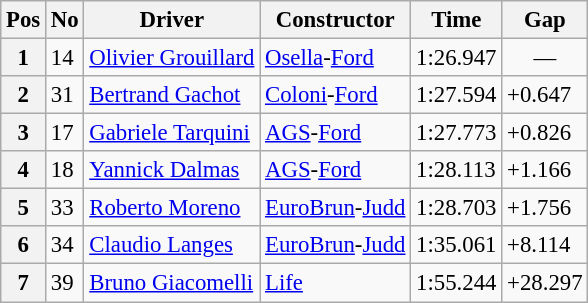<table class="wikitable sortable" style="font-size: 95%;">
<tr>
<th>Pos</th>
<th>No</th>
<th>Driver</th>
<th>Constructor</th>
<th>Time</th>
<th>Gap</th>
</tr>
<tr>
<th>1</th>
<td>14</td>
<td> <a href='#'>Olivier Grouillard</a></td>
<td><a href='#'>Osella</a>-<a href='#'>Ford</a></td>
<td>1:26.947</td>
<td align="center">—</td>
</tr>
<tr>
<th>2</th>
<td>31</td>
<td> <a href='#'>Bertrand Gachot</a></td>
<td><a href='#'>Coloni</a>-<a href='#'>Ford</a></td>
<td>1:27.594</td>
<td>+0.647</td>
</tr>
<tr>
<th>3</th>
<td>17</td>
<td> <a href='#'>Gabriele Tarquini</a></td>
<td><a href='#'>AGS</a>-<a href='#'>Ford</a></td>
<td>1:27.773</td>
<td>+0.826</td>
</tr>
<tr>
<th>4</th>
<td>18</td>
<td> <a href='#'>Yannick Dalmas</a></td>
<td><a href='#'>AGS</a>-<a href='#'>Ford</a></td>
<td>1:28.113</td>
<td>+1.166</td>
</tr>
<tr>
<th>5</th>
<td>33</td>
<td> <a href='#'>Roberto Moreno</a></td>
<td><a href='#'>EuroBrun</a>-<a href='#'>Judd</a></td>
<td>1:28.703</td>
<td>+1.756</td>
</tr>
<tr>
<th>6</th>
<td>34</td>
<td> <a href='#'>Claudio Langes</a></td>
<td><a href='#'>EuroBrun</a>-<a href='#'>Judd</a></td>
<td>1:35.061</td>
<td>+8.114</td>
</tr>
<tr>
<th>7</th>
<td>39</td>
<td> <a href='#'>Bruno Giacomelli</a></td>
<td><a href='#'>Life</a></td>
<td>1:55.244</td>
<td>+28.297</td>
</tr>
</table>
